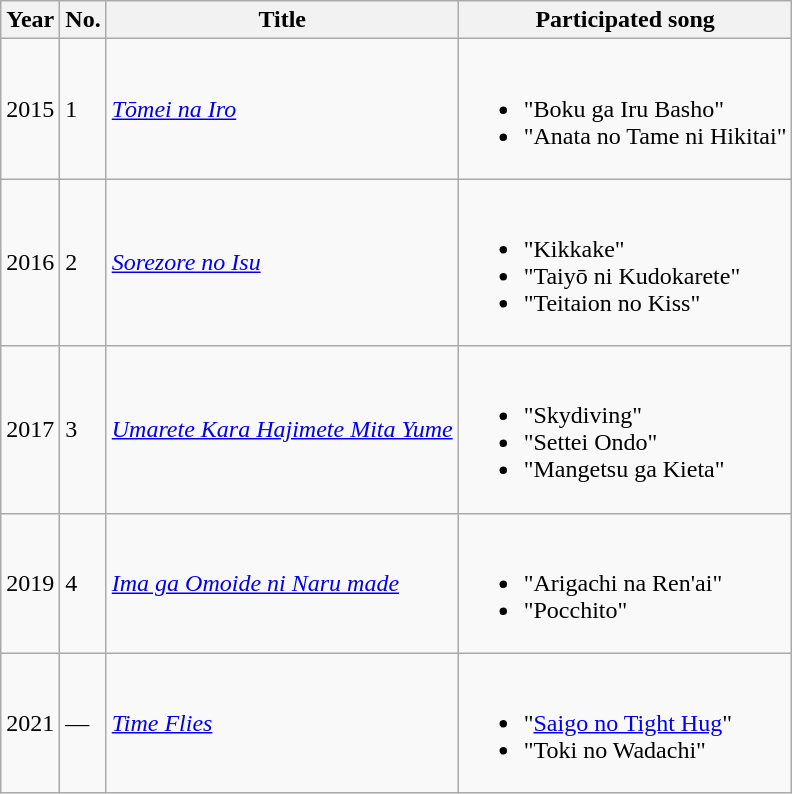<table class="wikitable sortable">
<tr>
<th>Year</th>
<th data-sort-type="number">No.</th>
<th>Title</th>
<th class="unsortable">Participated song</th>
</tr>
<tr>
<td>2015</td>
<td>1</td>
<td><em><a href='#'>Tōmei na Iro</a></em></td>
<td><br><ul><li>"Boku ga Iru Basho"</li><li>"Anata no Tame ni Hikitai" </li></ul></td>
</tr>
<tr>
<td>2016</td>
<td>2</td>
<td><em><a href='#'>Sorezore no Isu</a></em></td>
<td><br><ul><li>"Kikkake"</li><li>"Taiyō ni Kudokarete"</li><li>"Teitaion no Kiss" </li></ul></td>
</tr>
<tr>
<td>2017</td>
<td>3</td>
<td><em><a href='#'>Umarete Kara Hajimete Mita Yume</a></em></td>
<td><br><ul><li>"Skydiving"</li><li>"Settei Ondo"</li><li>"Mangetsu ga Kieta"</li></ul></td>
</tr>
<tr>
<td>2019</td>
<td>4</td>
<td><em><a href='#'>Ima ga Omoide ni Naru made</a></em></td>
<td><br><ul><li>"Arigachi na Ren'ai"</li><li>"Pocchito"</li></ul></td>
</tr>
<tr>
<td>2021</td>
<td>—</td>
<td><a href='#'><em>Time Flies</em></a></td>
<td><br><ul><li>"<a href='#'>Saigo no Tight Hug</a>" </li><li>"Toki no Wadachi" </li></ul></td>
</tr>
</table>
